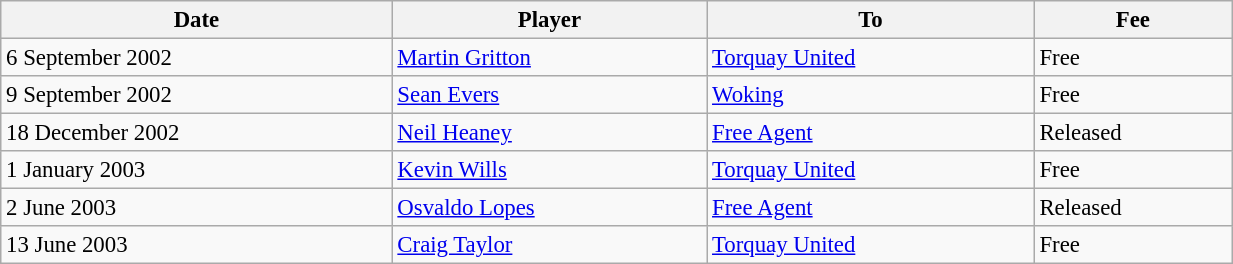<table class="wikitable" style="text-align:center; font-size:95%;width:65%; text-align:left">
<tr>
<th><strong>Date</strong></th>
<th><strong>Player</strong></th>
<th><strong>To</strong></th>
<th><strong>Fee</strong></th>
</tr>
<tr>
<td>6 September 2002</td>
<td> <a href='#'>Martin Gritton</a></td>
<td><a href='#'>Torquay United</a></td>
<td>Free</td>
</tr>
<tr>
<td>9 September 2002</td>
<td> <a href='#'>Sean Evers</a></td>
<td><a href='#'>Woking</a></td>
<td>Free</td>
</tr>
<tr>
<td>18 December 2002</td>
<td> <a href='#'>Neil Heaney</a></td>
<td><a href='#'>Free Agent</a></td>
<td>Released</td>
</tr>
<tr>
<td>1 January 2003</td>
<td> <a href='#'>Kevin Wills</a></td>
<td><a href='#'>Torquay United</a></td>
<td>Free</td>
</tr>
<tr>
<td>2 June 2003</td>
<td> <a href='#'>Osvaldo Lopes</a></td>
<td><a href='#'>Free Agent</a></td>
<td>Released</td>
</tr>
<tr>
<td>13 June 2003</td>
<td> <a href='#'>Craig Taylor</a></td>
<td><a href='#'>Torquay United</a></td>
<td>Free</td>
</tr>
</table>
